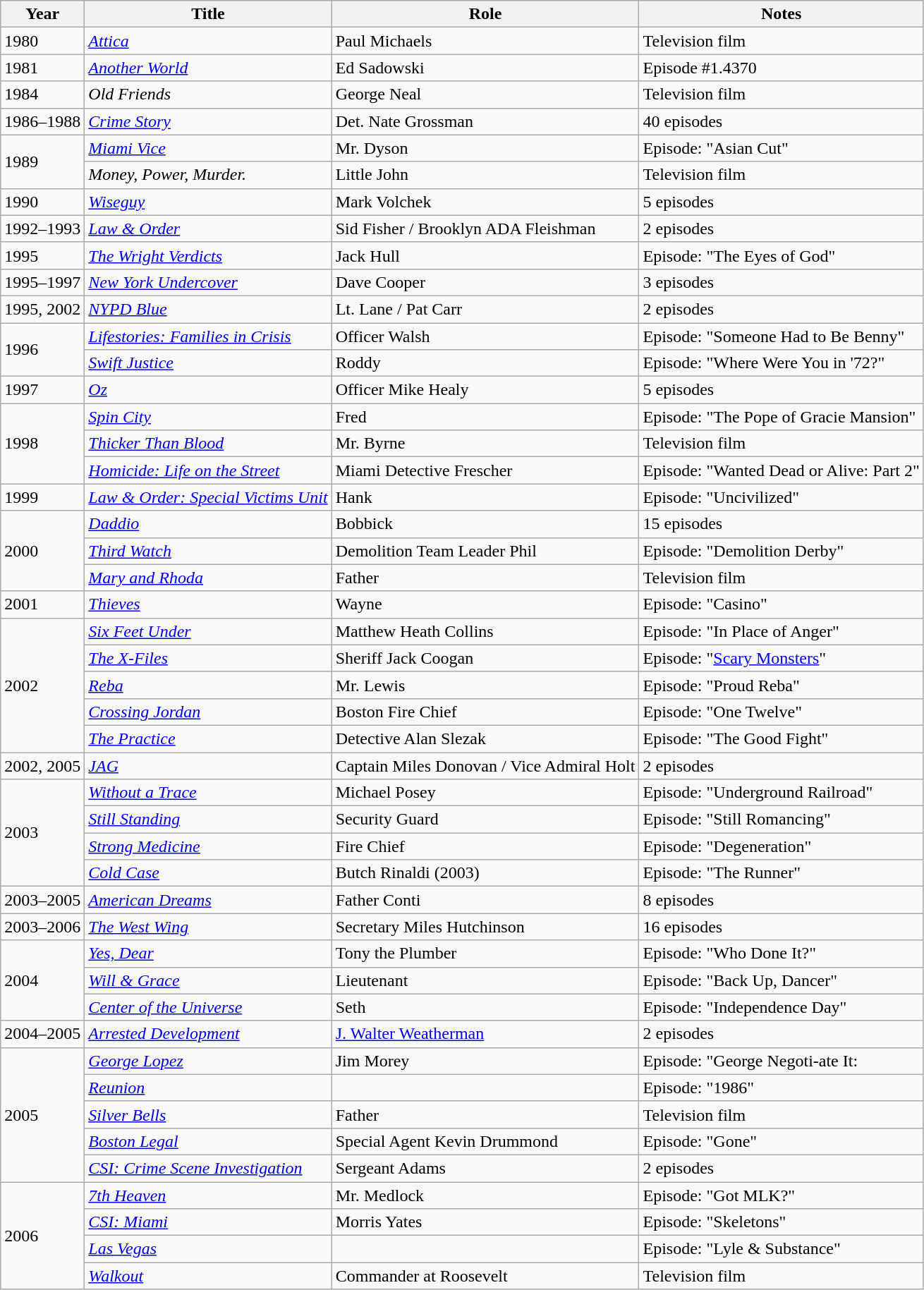<table class="wikitable">
<tr>
<th>Year</th>
<th>Title</th>
<th>Role</th>
<th>Notes</th>
</tr>
<tr>
<td>1980</td>
<td><a href='#'><em>Attica</em></a></td>
<td>Paul Michaels</td>
<td>Television film</td>
</tr>
<tr>
<td>1981</td>
<td><a href='#'><em>Another World</em></a></td>
<td>Ed Sadowski</td>
<td>Episode #1.4370</td>
</tr>
<tr>
<td>1984</td>
<td><em>Old Friends</em></td>
<td>George Neal</td>
<td>Television film</td>
</tr>
<tr>
<td>1986–1988</td>
<td><a href='#'><em>Crime Story</em></a></td>
<td>Det. Nate Grossman</td>
<td>40 episodes</td>
</tr>
<tr>
<td rowspan="2">1989</td>
<td><em><a href='#'>Miami Vice</a></em></td>
<td>Mr. Dyson</td>
<td>Episode: "Asian Cut"</td>
</tr>
<tr>
<td><em>Money, Power, Murder.</em></td>
<td>Little John</td>
<td>Television film</td>
</tr>
<tr>
<td>1990</td>
<td><em><a href='#'>Wiseguy</a></em></td>
<td>Mark Volchek</td>
<td>5 episodes</td>
</tr>
<tr>
<td>1992–1993</td>
<td><em><a href='#'>Law & Order</a></em></td>
<td>Sid Fisher / Brooklyn ADA Fleishman</td>
<td>2 episodes</td>
</tr>
<tr>
<td>1995</td>
<td><em><a href='#'>The Wright Verdicts</a></em></td>
<td>Jack Hull</td>
<td>Episode: "The Eyes of God"</td>
</tr>
<tr>
<td>1995–1997</td>
<td><em><a href='#'>New York Undercover</a></em></td>
<td>Dave Cooper</td>
<td>3 episodes</td>
</tr>
<tr>
<td>1995, 2002</td>
<td><em><a href='#'>NYPD Blue</a></em></td>
<td>Lt. Lane / Pat Carr</td>
<td>2 episodes</td>
</tr>
<tr>
<td rowspan="2">1996</td>
<td><em><a href='#'>Lifestories: Families in Crisis</a></em></td>
<td>Officer Walsh</td>
<td>Episode: "Someone Had to Be Benny"</td>
</tr>
<tr>
<td><em><a href='#'>Swift Justice</a></em></td>
<td>Roddy</td>
<td>Episode: "Where Were You in '72?"</td>
</tr>
<tr>
<td>1997</td>
<td><em><a href='#'>Oz</a></em></td>
<td>Officer Mike Healy</td>
<td>5 episodes</td>
</tr>
<tr>
<td rowspan="3">1998</td>
<td><em><a href='#'>Spin City</a></em></td>
<td>Fred</td>
<td>Episode: "The Pope of Gracie Mansion"</td>
</tr>
<tr>
<td><a href='#'><em>Thicker Than Blood</em></a></td>
<td>Mr. Byrne</td>
<td>Television film</td>
</tr>
<tr>
<td><em><a href='#'>Homicide: Life on the Street</a></em></td>
<td>Miami Detective Frescher</td>
<td>Episode: "Wanted Dead or Alive: Part 2"</td>
</tr>
<tr>
<td>1999</td>
<td><em><a href='#'>Law & Order: Special Victims Unit</a></em></td>
<td>Hank</td>
<td>Episode: "Uncivilized"</td>
</tr>
<tr>
<td rowspan="3">2000</td>
<td><em><a href='#'>Daddio</a></em></td>
<td>Bobbick</td>
<td>15 episodes</td>
</tr>
<tr>
<td><em><a href='#'>Third Watch</a></em></td>
<td>Demolition Team Leader Phil</td>
<td>Episode: "Demolition Derby"</td>
</tr>
<tr>
<td><em><a href='#'>Mary and Rhoda</a></em></td>
<td>Father</td>
<td>Television film</td>
</tr>
<tr>
<td>2001</td>
<td><a href='#'><em>Thieves</em></a></td>
<td>Wayne</td>
<td>Episode: "Casino"</td>
</tr>
<tr>
<td rowspan="5">2002</td>
<td><a href='#'><em>Six Feet Under</em></a></td>
<td>Matthew Heath Collins</td>
<td>Episode: "In Place of Anger"</td>
</tr>
<tr>
<td><em><a href='#'>The X-Files</a></em></td>
<td>Sheriff Jack Coogan</td>
<td>Episode: "<a href='#'>Scary Monsters</a>"</td>
</tr>
<tr>
<td><a href='#'><em>Reba</em></a></td>
<td>Mr. Lewis</td>
<td>Episode: "Proud Reba"</td>
</tr>
<tr>
<td><em><a href='#'>Crossing Jordan</a></em></td>
<td>Boston Fire Chief</td>
<td>Episode: "One Twelve"</td>
</tr>
<tr>
<td><em><a href='#'>The Practice</a></em></td>
<td>Detective Alan Slezak</td>
<td>Episode: "The Good Fight"</td>
</tr>
<tr>
<td>2002, 2005</td>
<td><a href='#'><em>JAG</em></a></td>
<td>Captain Miles Donovan / Vice Admiral Holt</td>
<td>2 episodes</td>
</tr>
<tr>
<td rowspan="4">2003</td>
<td><em><a href='#'>Without a Trace</a></em></td>
<td>Michael Posey</td>
<td>Episode: "Underground Railroad"</td>
</tr>
<tr>
<td><a href='#'><em>Still Standing</em></a></td>
<td>Security Guard</td>
<td>Episode: "Still Romancing"</td>
</tr>
<tr>
<td><em><a href='#'>Strong Medicine</a></em></td>
<td>Fire Chief</td>
<td>Episode: "Degeneration"</td>
</tr>
<tr>
<td><em><a href='#'>Cold Case</a></em></td>
<td>Butch Rinaldi (2003)</td>
<td>Episode: "The Runner"</td>
</tr>
<tr>
<td>2003–2005</td>
<td><em><a href='#'>American Dreams</a></em></td>
<td>Father Conti</td>
<td>8 episodes</td>
</tr>
<tr>
<td>2003–2006</td>
<td><em><a href='#'>The West Wing</a></em></td>
<td>Secretary Miles Hutchinson</td>
<td>16 episodes</td>
</tr>
<tr>
<td rowspan="3">2004</td>
<td><em><a href='#'>Yes, Dear</a></em></td>
<td>Tony the Plumber</td>
<td>Episode: "Who Done It?"</td>
</tr>
<tr>
<td><em><a href='#'>Will & Grace</a></em></td>
<td>Lieutenant</td>
<td>Episode: "Back Up, Dancer"</td>
</tr>
<tr>
<td><a href='#'><em>Center of the Universe</em></a></td>
<td>Seth</td>
<td>Episode: "Independence Day"</td>
</tr>
<tr>
<td>2004–2005</td>
<td><em><a href='#'>Arrested Development</a></em></td>
<td><a href='#'>J. Walter Weatherman</a></td>
<td>2 episodes</td>
</tr>
<tr>
<td rowspan="5">2005</td>
<td><a href='#'><em>George Lopez</em></a></td>
<td>Jim Morey</td>
<td>Episode: "George Negoti-ate It:</td>
</tr>
<tr>
<td><a href='#'><em>Reunion</em></a></td>
<td></td>
<td>Episode: "1986"</td>
</tr>
<tr>
<td><a href='#'><em>Silver Bells</em></a></td>
<td>Father</td>
<td>Television film</td>
</tr>
<tr>
<td><em><a href='#'>Boston Legal</a></em></td>
<td>Special Agent Kevin Drummond</td>
<td>Episode: "Gone"</td>
</tr>
<tr>
<td><em><a href='#'>CSI: Crime Scene Investigation</a></em></td>
<td>Sergeant Adams</td>
<td>2 episodes</td>
</tr>
<tr>
<td rowspan="4">2006</td>
<td><a href='#'><em>7th Heaven</em></a></td>
<td>Mr. Medlock</td>
<td>Episode: "Got MLK?"</td>
</tr>
<tr>
<td><em><a href='#'>CSI: Miami</a></em></td>
<td>Morris Yates</td>
<td>Episode: "Skeletons"</td>
</tr>
<tr>
<td><a href='#'><em>Las Vegas</em></a></td>
<td></td>
<td>Episode: "Lyle & Substance"</td>
</tr>
<tr>
<td><a href='#'><em>Walkout</em></a></td>
<td>Commander at Roosevelt</td>
<td>Television film</td>
</tr>
</table>
